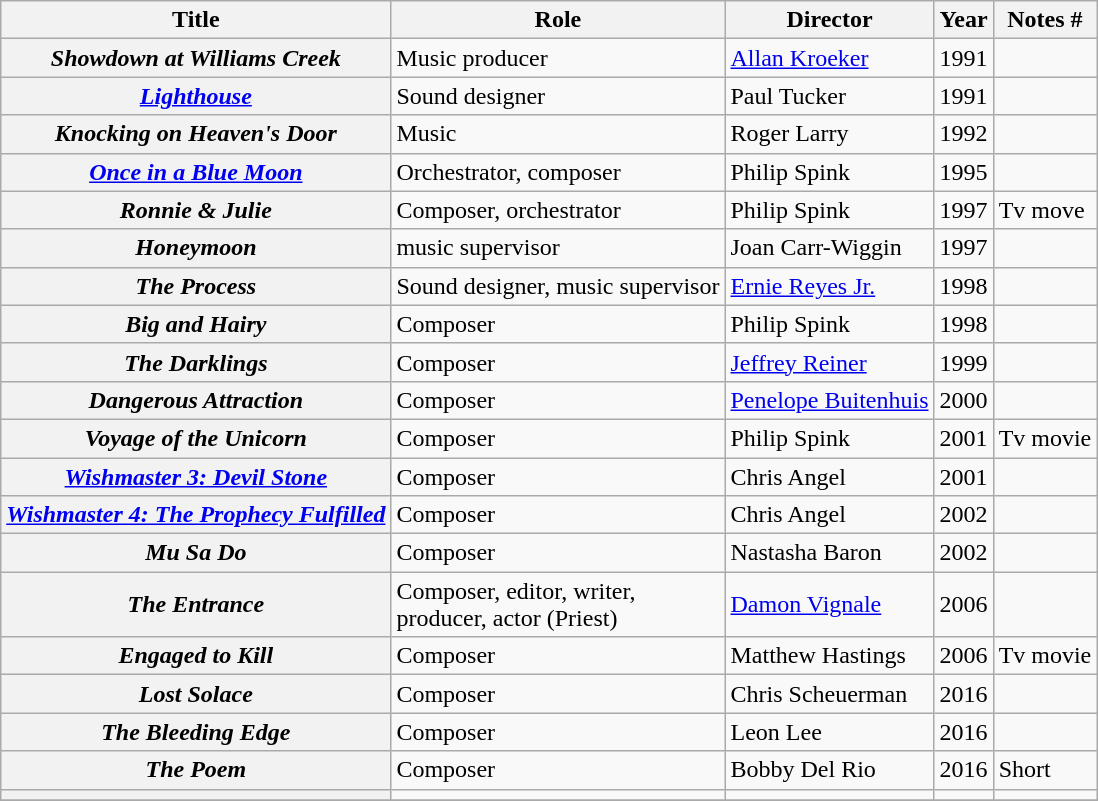<table class="wikitable plainrowheaders sortable">
<tr>
<th scope="col">Title</th>
<th scope="col">Role</th>
<th scope="col">Director</th>
<th scope="col">Year</th>
<th scope="col" class="unsortable">Notes #</th>
</tr>
<tr>
<th scope="row"><em>Showdown at Williams Creek</em></th>
<td>Music producer</td>
<td><a href='#'>Allan Kroeker</a></td>
<td>1991</td>
<td></td>
</tr>
<tr>
<th scope="row"><em><a href='#'>Lighthouse</a></em></th>
<td>Sound designer</td>
<td>Paul Tucker</td>
<td>1991</td>
<td></td>
</tr>
<tr>
<th scope="row"><em>Knocking on Heaven's Door</em></th>
<td>Music</td>
<td>Roger Larry</td>
<td>1992</td>
<td></td>
</tr>
<tr>
<th scope="row"><em><a href='#'>Once in a Blue Moon</a></em></th>
<td>Orchestrator, composer</td>
<td>Philip Spink</td>
<td>1995</td>
<td></td>
</tr>
<tr>
<th scope="row"><em>Ronnie & Julie</em></th>
<td>Composer, orchestrator</td>
<td>Philip Spink</td>
<td>1997</td>
<td>Tv move</td>
</tr>
<tr>
<th scope="row"><em>Honeymoon</em></th>
<td>music supervisor</td>
<td>Joan Carr-Wiggin</td>
<td>1997</td>
<td></td>
</tr>
<tr>
<th scope="row"><em>The Process</em></th>
<td>Sound designer, music supervisor</td>
<td><a href='#'>Ernie Reyes Jr.</a></td>
<td>1998</td>
<td></td>
</tr>
<tr>
<th scope="row"><em>Big and Hairy</em></th>
<td>Composer</td>
<td>Philip Spink</td>
<td>1998</td>
<td></td>
</tr>
<tr>
<th scope="row"><em>The Darklings</em></th>
<td>Composer</td>
<td><a href='#'>Jeffrey Reiner</a></td>
<td>1999</td>
<td></td>
</tr>
<tr>
<th scope="row"><em>Dangerous Attraction</em></th>
<td>Composer</td>
<td><a href='#'>Penelope Buitenhuis</a></td>
<td>2000</td>
<td></td>
</tr>
<tr>
<th scope="row"><em>Voyage of the Unicorn</em></th>
<td>Composer</td>
<td>Philip Spink</td>
<td>2001</td>
<td>Tv movie</td>
</tr>
<tr>
<th scope="row"><em><a href='#'>Wishmaster 3: Devil Stone</a></em></th>
<td>Composer</td>
<td>Chris Angel</td>
<td>2001</td>
<td></td>
</tr>
<tr>
<th scope="row"><em><a href='#'>Wishmaster 4: The Prophecy Fulfilled</a></em></th>
<td>Composer</td>
<td>Chris Angel</td>
<td>2002</td>
<td></td>
</tr>
<tr>
<th scope="row"><em>Mu Sa Do</em></th>
<td>Composer</td>
<td>Nastasha Baron</td>
<td>2002</td>
<td></td>
</tr>
<tr>
<th scope="row"><em>The Entrance</em></th>
<td>Composer, editor, writer,<br>producer, actor (Priest)</td>
<td><a href='#'>Damon Vignale</a></td>
<td>2006</td>
<td></td>
</tr>
<tr>
<th scope="row"><em>Engaged to Kill</em></th>
<td>Composer</td>
<td>Matthew Hastings</td>
<td>2006</td>
<td>Tv movie</td>
</tr>
<tr>
<th scope="row"><em>Lost Solace</em></th>
<td>Composer</td>
<td>Chris Scheuerman</td>
<td>2016</td>
<td></td>
</tr>
<tr>
<th scope="row"><em>The Bleeding Edge</em></th>
<td>Composer</td>
<td>Leon Lee</td>
<td>2016</td>
<td></td>
</tr>
<tr>
<th scope="row"><em>The Poem</em></th>
<td>Composer</td>
<td>Bobby Del Rio</td>
<td>2016</td>
<td>Short</td>
</tr>
<tr>
<th scope="row"></th>
<td></td>
<td></td>
<td></td>
<td></td>
</tr>
<tr>
</tr>
</table>
